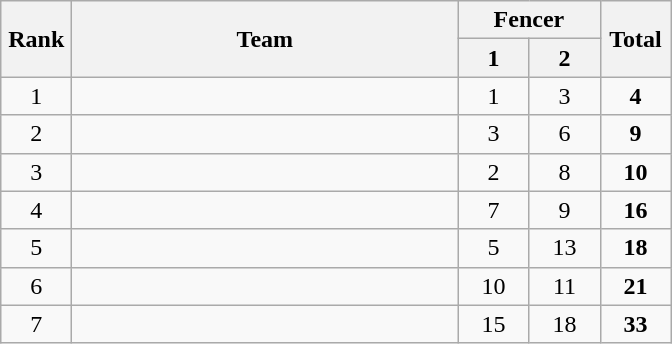<table class=wikitable style="text-align:center">
<tr>
<th rowspan=2 width=40>Rank</th>
<th rowspan=2 width=250>Team</th>
<th colspan=2>Fencer</th>
<th rowspan=2 width=40>Total</th>
</tr>
<tr>
<th width=40>1</th>
<th width=40>2</th>
</tr>
<tr>
<td>1</td>
<td align=left></td>
<td>1</td>
<td>3</td>
<td><strong>4</strong></td>
</tr>
<tr>
<td>2</td>
<td align=left></td>
<td>3</td>
<td>6</td>
<td><strong>9</strong></td>
</tr>
<tr>
<td>3</td>
<td align=left></td>
<td>2</td>
<td>8</td>
<td><strong>10</strong></td>
</tr>
<tr>
<td>4</td>
<td align=left></td>
<td>7</td>
<td>9</td>
<td><strong>16</strong></td>
</tr>
<tr>
<td>5</td>
<td align=left></td>
<td>5</td>
<td>13</td>
<td><strong>18</strong></td>
</tr>
<tr>
<td>6</td>
<td align=left></td>
<td>10</td>
<td>11</td>
<td><strong>21</strong></td>
</tr>
<tr>
<td>7</td>
<td align=left></td>
<td>15</td>
<td>18</td>
<td><strong>33</strong></td>
</tr>
</table>
